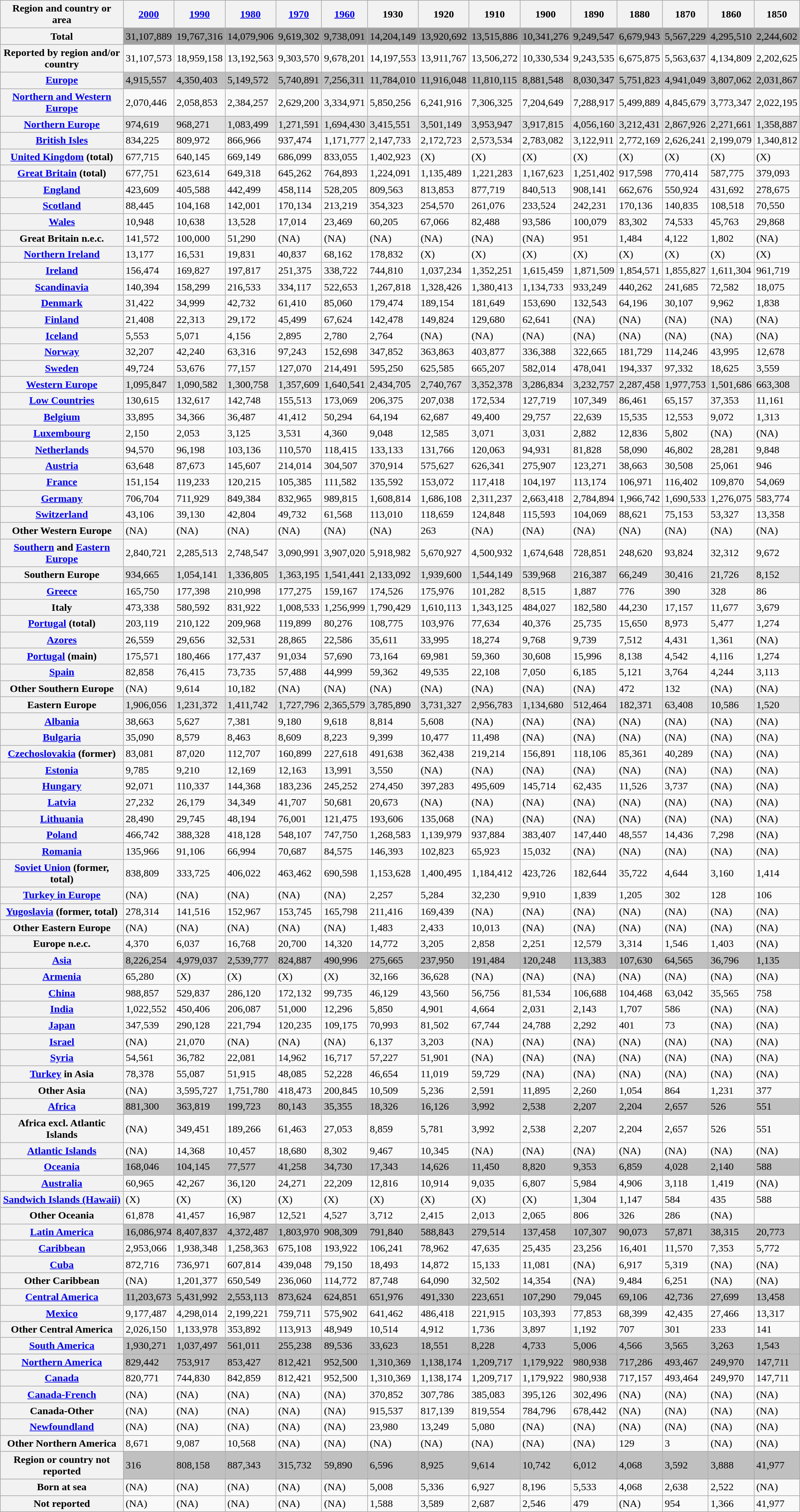<table class="wikitable sortable">
<tr>
<th align="center">Region and country or area</th>
<th align="center"><a href='#'>2000</a></th>
<th align="center"><a href='#'>1990</a></th>
<th align="center"><a href='#'>1980</a></th>
<th align="center"><a href='#'>1970</a></th>
<th align="center"><a href='#'>1960</a></th>
<th align="center">1930</th>
<th align="center">1920</th>
<th align="center">1910</th>
<th align="center">1900</th>
<th align="center">1890</th>
<th align="center">1880</th>
<th align="center">1870</th>
<th align="center">1860</th>
<th align="center">1850</th>
</tr>
<tr style="background:#a0a0a0">
<th align="left">Total</th>
<td>31,107,889</td>
<td>19,767,316</td>
<td>14,079,906</td>
<td>9,619,302</td>
<td>9,738,091</td>
<td>14,204,149</td>
<td>13,920,692</td>
<td>13,515,886</td>
<td>10,341,276</td>
<td>9,249,547</td>
<td>6,679,943</td>
<td>5,567,229</td>
<td>4,295,510</td>
<td>2,244,602</td>
</tr>
<tr>
<th align="left">Reported by region and/or country</th>
<td>31,107,573</td>
<td>18,959,158</td>
<td>13,192,563</td>
<td>9,303,570</td>
<td>9,678,201</td>
<td>14,197,553</td>
<td>13,911,767</td>
<td>13,506,272</td>
<td>10,330,534</td>
<td>9,243,535</td>
<td>6,675,875</td>
<td>5,563,637</td>
<td>4,134,809</td>
<td>2,202,625</td>
</tr>
<tr style="background:silver">
<th align="left"><a href='#'>Europe</a></th>
<td>4,915,557</td>
<td>4,350,403</td>
<td>5,149,572</td>
<td>5,740,891</td>
<td>7,256,311</td>
<td>11,784,010</td>
<td>11,916,048</td>
<td>11,810,115</td>
<td>8,881,548</td>
<td>8,030,347</td>
<td>5,751,823</td>
<td>4,941,049</td>
<td>3,807,062</td>
<td>2,031,867</td>
</tr>
<tr>
<th align="left"><a href='#'>Northern and Western Europe</a></th>
<td>2,070,446</td>
<td>2,058,853</td>
<td>2,384,257</td>
<td>2,629,200</td>
<td>3,334,971</td>
<td>5,850,256</td>
<td>6,241,916</td>
<td>7,306,325</td>
<td>7,204,649</td>
<td>7,288,917</td>
<td>5,499,889</td>
<td>4,845,679</td>
<td>3,773,347</td>
<td>2,022,195</td>
</tr>
<tr style="background:#e0e0e0">
<th align="left"><a href='#'>Northern Europe</a></th>
<td>974,619</td>
<td>968,271</td>
<td>1,083,499</td>
<td>1,271,591</td>
<td>1,694,430</td>
<td>3,415,551</td>
<td>3,501,149</td>
<td>3,953,947</td>
<td>3,917,815</td>
<td>4,056,160</td>
<td>3,212,431</td>
<td>2,867,926</td>
<td>2,271,661</td>
<td>1,358,887</td>
</tr>
<tr>
<th align="left" cellpadding="20"><a href='#'>British Isles</a></th>
<td>834,225</td>
<td>809,972</td>
<td>866,966</td>
<td>937,474</td>
<td>1,171,777</td>
<td>2,147,733</td>
<td>2,172,723</td>
<td>2,573,534</td>
<td>2,783,082</td>
<td>3,122,911</td>
<td>2,772,169</td>
<td>2,626,241</td>
<td>2,199,079</td>
<td>1,340,812</td>
</tr>
<tr>
<th align="left"><a href='#'>United Kingdom</a> (total)</th>
<td>677,715</td>
<td>640,145</td>
<td>669,149</td>
<td>686,099</td>
<td>833,055</td>
<td>1,402,923</td>
<td>(X)</td>
<td>(X)</td>
<td>(X)</td>
<td>(X)</td>
<td>(X)</td>
<td>(X)</td>
<td>(X)</td>
<td>(X)</td>
</tr>
<tr>
<th align="left"><a href='#'>Great Britain</a> (total)</th>
<td>677,751</td>
<td>623,614</td>
<td>649,318</td>
<td>645,262</td>
<td>764,893</td>
<td>1,224,091</td>
<td>1,135,489</td>
<td>1,221,283</td>
<td>1,167,623</td>
<td>1,251,402</td>
<td>917,598</td>
<td>770,414</td>
<td>587,775</td>
<td>379,093</td>
</tr>
<tr>
<th align="left"><a href='#'>England</a></th>
<td>423,609</td>
<td>405,588</td>
<td>442,499</td>
<td>458,114</td>
<td>528,205</td>
<td>809,563</td>
<td>813,853</td>
<td>877,719</td>
<td>840,513</td>
<td>908,141</td>
<td>662,676</td>
<td>550,924</td>
<td>431,692</td>
<td>278,675</td>
</tr>
<tr>
<th align="left"><a href='#'>Scotland</a></th>
<td>88,445</td>
<td>104,168</td>
<td>142,001</td>
<td>170,134</td>
<td>213,219</td>
<td>354,323</td>
<td>254,570</td>
<td>261,076</td>
<td>233,524</td>
<td>242,231</td>
<td>170,136</td>
<td>140,835</td>
<td>108,518</td>
<td>70,550</td>
</tr>
<tr>
<th align="left"><a href='#'>Wales</a></th>
<td>10,948</td>
<td>10,638</td>
<td>13,528</td>
<td>17,014</td>
<td>23,469</td>
<td>60,205</td>
<td>67,066</td>
<td>82,488</td>
<td>93,586</td>
<td>100,079</td>
<td>83,302</td>
<td>74,533</td>
<td>45,763</td>
<td>29,868</td>
</tr>
<tr>
<th align="left">Great Britain n.e.c.</th>
<td>141,572</td>
<td>100,000</td>
<td>51,290</td>
<td>(NA)</td>
<td>(NA)</td>
<td>(NA)</td>
<td>(NA)</td>
<td>(NA)</td>
<td>(NA)</td>
<td>951</td>
<td>1,484</td>
<td>4,122</td>
<td>1,802</td>
<td>(NA)</td>
</tr>
<tr>
<th align="left"><a href='#'>Northern Ireland</a></th>
<td>13,177</td>
<td>16,531</td>
<td>19,831</td>
<td>40,837</td>
<td>68,162</td>
<td>178,832</td>
<td>(X)</td>
<td>(X)</td>
<td>(X)</td>
<td>(X)</td>
<td>(X)</td>
<td>(X)</td>
<td>(X)</td>
<td>(X)</td>
</tr>
<tr>
<th align="left"><a href='#'>Ireland</a></th>
<td>156,474</td>
<td>169,827</td>
<td>197,817</td>
<td>251,375</td>
<td>338,722</td>
<td>744,810</td>
<td>1,037,234</td>
<td>1,352,251</td>
<td>1,615,459</td>
<td>1,871,509</td>
<td>1,854,571</td>
<td>1,855,827</td>
<td>1,611,304</td>
<td>961,719</td>
</tr>
<tr>
<th align="left"><a href='#'>Scandinavia</a></th>
<td>140,394</td>
<td>158,299</td>
<td>216,533</td>
<td>334,117</td>
<td>522,653</td>
<td>1,267,818</td>
<td>1,328,426</td>
<td>1,380,413</td>
<td>1,134,733</td>
<td>933,249</td>
<td>440,262</td>
<td>241,685</td>
<td>72,582</td>
<td>18,075</td>
</tr>
<tr>
<th align="left"><a href='#'>Denmark</a></th>
<td>31,422</td>
<td>34,999</td>
<td>42,732</td>
<td>61,410</td>
<td>85,060</td>
<td>179,474</td>
<td>189,154</td>
<td>181,649</td>
<td>153,690</td>
<td>132,543</td>
<td>64,196</td>
<td>30,107</td>
<td>9,962</td>
<td>1,838</td>
</tr>
<tr>
<th align="left"><a href='#'>Finland</a></th>
<td>21,408</td>
<td>22,313</td>
<td>29,172</td>
<td>45,499</td>
<td>67,624</td>
<td>142,478</td>
<td>149,824</td>
<td>129,680</td>
<td>62,641</td>
<td>(NA)</td>
<td>(NA)</td>
<td>(NA)</td>
<td>(NA)</td>
<td>(NA)</td>
</tr>
<tr>
<th align="left"><a href='#'>Iceland</a></th>
<td>5,553</td>
<td>5,071</td>
<td>4,156</td>
<td>2,895</td>
<td>2,780</td>
<td>2,764</td>
<td>(NA)</td>
<td>(NA)</td>
<td>(NA)</td>
<td>(NA)</td>
<td>(NA)</td>
<td>(NA)</td>
<td>(NA)</td>
<td>(NA)</td>
</tr>
<tr>
<th align="left"><a href='#'>Norway</a></th>
<td>32,207</td>
<td>42,240</td>
<td>63,316</td>
<td>97,243</td>
<td>152,698</td>
<td>347,852</td>
<td>363,863</td>
<td>403,877</td>
<td>336,388</td>
<td>322,665</td>
<td>181,729</td>
<td>114,246</td>
<td>43,995</td>
<td>12,678</td>
</tr>
<tr>
<th align="left"><a href='#'>Sweden</a></th>
<td>49,724</td>
<td>53,676</td>
<td>77,157</td>
<td>127,070</td>
<td>214,491</td>
<td>595,250</td>
<td>625,585</td>
<td>665,207</td>
<td>582,014</td>
<td>478,041</td>
<td>194,337</td>
<td>97,332</td>
<td>18,625</td>
<td>3,559</td>
</tr>
<tr style="background:#e0e0e0">
<th align="left"><a href='#'>Western Europe</a></th>
<td>1,095,847</td>
<td>1,090,582</td>
<td>1,300,758</td>
<td>1,357,609</td>
<td>1,640,541</td>
<td>2,434,705</td>
<td>2,740,767</td>
<td>3,352,378</td>
<td>3,286,834</td>
<td>3,232,757</td>
<td>2,287,458</td>
<td>1,977,753</td>
<td>1,501,686</td>
<td>663,308</td>
</tr>
<tr>
<th align="left"><a href='#'>Low Countries</a></th>
<td>130,615</td>
<td>132,617</td>
<td>142,748</td>
<td>155,513</td>
<td>173,069</td>
<td>206,375</td>
<td>207,038</td>
<td>172,534</td>
<td>127,719</td>
<td>107,349</td>
<td>86,461</td>
<td>65,157</td>
<td>37,353</td>
<td>11,161</td>
</tr>
<tr>
<th align="left"><a href='#'>Belgium</a></th>
<td>33,895</td>
<td>34,366</td>
<td>36,487</td>
<td>41,412</td>
<td>50,294</td>
<td>64,194</td>
<td>62,687</td>
<td>49,400</td>
<td>29,757</td>
<td>22,639</td>
<td>15,535</td>
<td>12,553</td>
<td>9,072</td>
<td>1,313</td>
</tr>
<tr>
<th align="left"><a href='#'>Luxembourg</a></th>
<td>2,150</td>
<td>2,053</td>
<td>3,125</td>
<td>3,531</td>
<td>4,360</td>
<td>9,048</td>
<td>12,585</td>
<td>3,071</td>
<td>3,031</td>
<td>2,882</td>
<td>12,836</td>
<td>5,802</td>
<td>(NA)</td>
<td>(NA)</td>
</tr>
<tr>
<th align="left"><a href='#'>Netherlands</a></th>
<td>94,570</td>
<td>96,198</td>
<td>103,136</td>
<td>110,570</td>
<td>118,415</td>
<td>133,133</td>
<td>131,766</td>
<td>120,063</td>
<td>94,931</td>
<td>81,828</td>
<td>58,090</td>
<td>46,802</td>
<td>28,281</td>
<td>9,848</td>
</tr>
<tr>
<th align="left"><a href='#'>Austria</a></th>
<td>63,648</td>
<td>87,673</td>
<td>145,607</td>
<td>214,014</td>
<td>304,507</td>
<td>370,914</td>
<td>575,627</td>
<td>626,341</td>
<td>275,907</td>
<td>123,271</td>
<td>38,663</td>
<td>30,508</td>
<td>25,061</td>
<td>946</td>
</tr>
<tr>
<th align="left"><a href='#'>France</a></th>
<td>151,154</td>
<td>119,233</td>
<td>120,215</td>
<td>105,385</td>
<td>111,582</td>
<td>135,592</td>
<td>153,072</td>
<td>117,418</td>
<td>104,197</td>
<td>113,174</td>
<td>106,971</td>
<td>116,402</td>
<td>109,870</td>
<td>54,069</td>
</tr>
<tr>
<th align="left"><a href='#'>Germany</a></th>
<td>706,704</td>
<td>711,929</td>
<td>849,384</td>
<td>832,965</td>
<td>989,815</td>
<td>1,608,814</td>
<td>1,686,108</td>
<td>2,311,237</td>
<td>2,663,418</td>
<td>2,784,894</td>
<td>1,966,742</td>
<td>1,690,533</td>
<td>1,276,075</td>
<td>583,774</td>
</tr>
<tr>
<th align="left"><a href='#'>Switzerland</a></th>
<td>43,106</td>
<td>39,130</td>
<td>42,804</td>
<td>49,732</td>
<td>61,568</td>
<td>113,010</td>
<td>118,659</td>
<td>124,848</td>
<td>115,593</td>
<td>104,069</td>
<td>88,621</td>
<td>75,153</td>
<td>53,327</td>
<td>13,358</td>
</tr>
<tr>
<th align="left">Other Western Europe</th>
<td>(NA)</td>
<td>(NA)</td>
<td>(NA)</td>
<td>(NA)</td>
<td>(NA)</td>
<td>(NA)</td>
<td>263</td>
<td>(NA)</td>
<td>(NA)</td>
<td>(NA)</td>
<td>(NA)</td>
<td>(NA)</td>
<td>(NA)</td>
<td>(NA)</td>
</tr>
<tr>
<th align="left"><a href='#'>Southern</a> and <a href='#'>Eastern Europe</a></th>
<td>2,840,721</td>
<td>2,285,513</td>
<td>2,748,547</td>
<td>3,090,991</td>
<td>3,907,020</td>
<td>5,918,982</td>
<td>5,670,927</td>
<td>4,500,932</td>
<td>1,674,648</td>
<td>728,851</td>
<td>248,620</td>
<td>93,824</td>
<td>32,312</td>
<td>9,672</td>
</tr>
<tr style="background:#e0e0e0">
<th align="left">Southern Europe</th>
<td>934,665</td>
<td>1,054,141</td>
<td>1,336,805</td>
<td>1,363,195</td>
<td>1,541,441</td>
<td>2,133,092</td>
<td>1,939,600</td>
<td>1,544,149</td>
<td>539,968</td>
<td>216,387</td>
<td>66,249</td>
<td>30,416</td>
<td>21,726</td>
<td>8,152</td>
</tr>
<tr>
<th align="left"><a href='#'>Greece</a></th>
<td>165,750</td>
<td>177,398</td>
<td>210,998</td>
<td>177,275</td>
<td>159,167</td>
<td>174,526</td>
<td>175,976</td>
<td>101,282</td>
<td>8,515</td>
<td>1,887</td>
<td>776</td>
<td>390</td>
<td>328</td>
<td>86</td>
</tr>
<tr>
<th align="left">Italy</th>
<td>473,338</td>
<td>580,592</td>
<td>831,922</td>
<td>1,008,533</td>
<td>1,256,999</td>
<td>1,790,429</td>
<td>1,610,113</td>
<td>1,343,125</td>
<td>484,027</td>
<td>182,580</td>
<td>44,230</td>
<td>17,157</td>
<td>11,677</td>
<td>3,679</td>
</tr>
<tr>
<th align="left"><a href='#'>Portugal</a> (total)</th>
<td>203,119</td>
<td>210,122</td>
<td>209,968</td>
<td>119,899</td>
<td>80,276</td>
<td>108,775</td>
<td>103,976</td>
<td>77,634</td>
<td>40,376</td>
<td>25,735</td>
<td>15,650</td>
<td>8,973</td>
<td>5,477</td>
<td>1,274</td>
</tr>
<tr>
<th align="left"><a href='#'>Azores</a></th>
<td>26,559</td>
<td>29,656</td>
<td>32,531</td>
<td>28,865</td>
<td>22,586</td>
<td>35,611</td>
<td>33,995</td>
<td>18,274</td>
<td>9,768</td>
<td>9,739</td>
<td>7,512</td>
<td>4,431</td>
<td>1,361</td>
<td>(NA)</td>
</tr>
<tr>
<th align="left"><a href='#'>Portugal</a> (main)</th>
<td>175,571</td>
<td>180,466</td>
<td>177,437</td>
<td>91,034</td>
<td>57,690</td>
<td>73,164</td>
<td>69,981</td>
<td>59,360</td>
<td>30,608</td>
<td>15,996</td>
<td>8,138</td>
<td>4,542</td>
<td>4,116</td>
<td>1,274</td>
</tr>
<tr>
<th align="left"><a href='#'>Spain</a></th>
<td>82,858</td>
<td>76,415</td>
<td>73,735</td>
<td>57,488</td>
<td>44,999</td>
<td>59,362</td>
<td>49,535</td>
<td>22,108</td>
<td>7,050</td>
<td>6,185</td>
<td>5,121</td>
<td>3,764</td>
<td>4,244</td>
<td>3,113</td>
</tr>
<tr>
<th align="left">Other Southern Europe</th>
<td>(NA)</td>
<td>9,614</td>
<td>10,182</td>
<td>(NA)</td>
<td>(NA)</td>
<td>(NA)</td>
<td>(NA)</td>
<td>(NA)</td>
<td>(NA)</td>
<td>(NA)</td>
<td>472</td>
<td>132</td>
<td>(NA)</td>
<td>(NA)</td>
</tr>
<tr style="background:#e0e0e0">
<th align="left">Eastern Europe</th>
<td>1,906,056</td>
<td>1,231,372</td>
<td>1,411,742</td>
<td>1,727,796</td>
<td>2,365,579</td>
<td>3,785,890</td>
<td>3,731,327</td>
<td>2,956,783</td>
<td>1,134,680</td>
<td>512,464</td>
<td>182,371</td>
<td>63,408</td>
<td>10,586</td>
<td>1,520</td>
</tr>
<tr>
<th align="left"><a href='#'>Albania</a></th>
<td>38,663</td>
<td>5,627</td>
<td>7,381</td>
<td>9,180</td>
<td>9,618</td>
<td>8,814</td>
<td>5,608</td>
<td>(NA)</td>
<td>(NA)</td>
<td>(NA)</td>
<td>(NA)</td>
<td>(NA)</td>
<td>(NA)</td>
<td>(NA)</td>
</tr>
<tr>
<th align="left"><a href='#'>Bulgaria</a></th>
<td>35,090</td>
<td>8,579</td>
<td>8,463</td>
<td>8,609</td>
<td>8,223</td>
<td>9,399</td>
<td>10,477</td>
<td>11,498</td>
<td>(NA)</td>
<td>(NA)</td>
<td>(NA)</td>
<td>(NA)</td>
<td>(NA)</td>
<td>(NA)</td>
</tr>
<tr>
<th align="left"><a href='#'>Czechoslovakia</a> (former)</th>
<td>83,081</td>
<td>87,020</td>
<td>112,707</td>
<td>160,899</td>
<td>227,618</td>
<td>491,638</td>
<td>362,438</td>
<td>219,214</td>
<td>156,891</td>
<td>118,106</td>
<td>85,361</td>
<td>40,289</td>
<td>(NA)</td>
<td>(NA)</td>
</tr>
<tr>
<th align="left"><a href='#'>Estonia</a></th>
<td>9,785</td>
<td>9,210</td>
<td>12,169</td>
<td>12,163</td>
<td>13,991</td>
<td>3,550</td>
<td>(NA)</td>
<td>(NA)</td>
<td>(NA)</td>
<td>(NA)</td>
<td>(NA)</td>
<td>(NA)</td>
<td>(NA)</td>
<td>(NA)</td>
</tr>
<tr>
<th align="left"><a href='#'>Hungary</a></th>
<td>92,071</td>
<td>110,337</td>
<td>144,368</td>
<td>183,236</td>
<td>245,252</td>
<td>274,450</td>
<td>397,283</td>
<td>495,609</td>
<td>145,714</td>
<td>62,435</td>
<td>11,526</td>
<td>3,737</td>
<td>(NA)</td>
<td>(NA)</td>
</tr>
<tr>
<th align="left"><a href='#'>Latvia</a></th>
<td>27,232</td>
<td>26,179</td>
<td>34,349</td>
<td>41,707</td>
<td>50,681</td>
<td>20,673</td>
<td>(NA)</td>
<td>(NA)</td>
<td>(NA)</td>
<td>(NA)</td>
<td>(NA)</td>
<td>(NA)</td>
<td>(NA)</td>
<td>(NA)</td>
</tr>
<tr>
<th align="left"><a href='#'>Lithuania</a></th>
<td>28,490</td>
<td>29,745</td>
<td>48,194</td>
<td>76,001</td>
<td>121,475</td>
<td>193,606</td>
<td>135,068</td>
<td>(NA)</td>
<td>(NA)</td>
<td>(NA)</td>
<td>(NA)</td>
<td>(NA)</td>
<td>(NA)</td>
<td>(NA)</td>
</tr>
<tr>
<th align="left"><a href='#'>Poland</a></th>
<td>466,742</td>
<td>388,328</td>
<td>418,128</td>
<td>548,107</td>
<td>747,750</td>
<td>1,268,583</td>
<td>1,139,979</td>
<td>937,884</td>
<td>383,407</td>
<td>147,440</td>
<td>48,557</td>
<td>14,436</td>
<td>7,298</td>
<td>(NA)</td>
</tr>
<tr>
<th align="left"><a href='#'>Romania</a></th>
<td>135,966</td>
<td>91,106</td>
<td>66,994</td>
<td>70,687</td>
<td>84,575</td>
<td>146,393</td>
<td>102,823</td>
<td>65,923</td>
<td>15,032</td>
<td>(NA)</td>
<td>(NA)</td>
<td>(NA)</td>
<td>(NA)</td>
<td>(NA)</td>
</tr>
<tr>
<th align="left"><a href='#'>Soviet Union</a> (former, total)</th>
<td>838,809</td>
<td>333,725</td>
<td>406,022</td>
<td>463,462</td>
<td>690,598</td>
<td>1,153,628</td>
<td>1,400,495</td>
<td>1,184,412</td>
<td>423,726</td>
<td>182,644</td>
<td>35,722</td>
<td>4,644</td>
<td>3,160</td>
<td>1,414</td>
</tr>
<tr>
<th align="left"><a href='#'>Turkey in Europe</a></th>
<td>(NA)</td>
<td>(NA)</td>
<td>(NA)</td>
<td>(NA)</td>
<td>(NA)</td>
<td>2,257</td>
<td>5,284</td>
<td>32,230</td>
<td>9,910</td>
<td>1,839</td>
<td>1,205</td>
<td>302</td>
<td>128</td>
<td>106</td>
</tr>
<tr>
<th align="left"><a href='#'>Yugoslavia</a> (former, total)</th>
<td>278,314</td>
<td>141,516</td>
<td>152,967</td>
<td>153,745</td>
<td>165,798</td>
<td>211,416</td>
<td>169,439</td>
<td>(NA)</td>
<td>(NA)</td>
<td>(NA)</td>
<td>(NA)</td>
<td>(NA)</td>
<td>(NA)</td>
<td>(NA)</td>
</tr>
<tr>
<th align="left">Other Eastern Europe</th>
<td>(NA)</td>
<td>(NA)</td>
<td>(NA)</td>
<td>(NA)</td>
<td>(NA)</td>
<td>1,483</td>
<td>2,433</td>
<td>10,013</td>
<td>(NA)</td>
<td>(NA)</td>
<td>(NA)</td>
<td>(NA)</td>
<td>(NA)</td>
<td>(NA)</td>
</tr>
<tr>
<th align="left">Europe n.e.c.</th>
<td>4,370</td>
<td>6,037</td>
<td>16,768</td>
<td>20,700</td>
<td>14,320</td>
<td>14,772</td>
<td>3,205</td>
<td>2,858</td>
<td>2,251</td>
<td>12,579</td>
<td>3,314</td>
<td>1,546</td>
<td>1,403</td>
<td>(NA)</td>
</tr>
<tr style="background:silver">
<th align="left"><a href='#'>Asia</a></th>
<td>8,226,254</td>
<td>4,979,037</td>
<td>2,539,777</td>
<td>824,887</td>
<td>490,996</td>
<td>275,665</td>
<td>237,950</td>
<td>191,484</td>
<td>120,248</td>
<td>113,383</td>
<td>107,630</td>
<td>64,565</td>
<td>36,796</td>
<td>1,135</td>
</tr>
<tr>
<th align="left"><a href='#'>Armenia</a></th>
<td>65,280</td>
<td>(X)</td>
<td>(X)</td>
<td>(X)</td>
<td>(X)</td>
<td>32,166</td>
<td>36,628</td>
<td>(NA)</td>
<td>(NA)</td>
<td>(NA)</td>
<td>(NA)</td>
<td>(NA)</td>
<td>(NA)</td>
<td>(NA)</td>
</tr>
<tr>
<th align="left"><a href='#'>China</a></th>
<td>988,857</td>
<td>529,837</td>
<td>286,120</td>
<td>172,132</td>
<td>99,735</td>
<td>46,129</td>
<td>43,560</td>
<td>56,756</td>
<td>81,534</td>
<td>106,688</td>
<td>104,468</td>
<td>63,042</td>
<td>35,565</td>
<td>758</td>
</tr>
<tr>
<th align="left"><a href='#'>India</a></th>
<td>1,022,552</td>
<td>450,406</td>
<td>206,087</td>
<td>51,000</td>
<td>12,296</td>
<td>5,850</td>
<td>4,901</td>
<td>4,664</td>
<td>2,031</td>
<td>2,143</td>
<td>1,707</td>
<td>586</td>
<td>(NA)</td>
<td>(NA)</td>
</tr>
<tr>
<th align="left"><a href='#'>Japan</a></th>
<td>347,539</td>
<td>290,128</td>
<td>221,794</td>
<td>120,235</td>
<td>109,175</td>
<td>70,993</td>
<td>81,502</td>
<td>67,744</td>
<td>24,788</td>
<td>2,292</td>
<td>401</td>
<td>73</td>
<td>(NA)</td>
<td>(NA)</td>
</tr>
<tr>
<th align="left"><a href='#'>Israel</a></th>
<td>(NA)</td>
<td>21,070</td>
<td>(NA)</td>
<td>(NA)</td>
<td>(NA)</td>
<td>6,137</td>
<td>3,203</td>
<td>(NA)</td>
<td>(NA)</td>
<td>(NA)</td>
<td>(NA)</td>
<td>(NA)</td>
<td>(NA)</td>
<td>(NA)</td>
</tr>
<tr>
<th align="left"><a href='#'>Syria</a></th>
<td>54,561</td>
<td>36,782</td>
<td>22,081</td>
<td>14,962</td>
<td>16,717</td>
<td>57,227</td>
<td>51,901</td>
<td>(NA)</td>
<td>(NA)</td>
<td>(NA)</td>
<td>(NA)</td>
<td>(NA)</td>
<td>(NA)</td>
<td>(NA)</td>
</tr>
<tr>
<th align="left"><a href='#'>Turkey</a> in Asia</th>
<td>78,378</td>
<td>55,087</td>
<td>51,915</td>
<td>48,085</td>
<td>52,228</td>
<td>46,654</td>
<td>11,019</td>
<td>59,729</td>
<td>(NA)</td>
<td>(NA)</td>
<td>(NA)</td>
<td>(NA)</td>
<td>(NA)</td>
<td>(NA)</td>
</tr>
<tr>
<th align="left">Other Asia</th>
<td>(NA)</td>
<td>3,595,727</td>
<td>1,751,780</td>
<td>418,473</td>
<td>200,845</td>
<td>10,509</td>
<td>5,236</td>
<td>2,591</td>
<td>11,895</td>
<td>2,260</td>
<td>1,054</td>
<td>864</td>
<td>1,231</td>
<td>377</td>
</tr>
<tr style="background:silver">
<th align="left"><a href='#'>Africa</a></th>
<td>881,300</td>
<td>363,819</td>
<td>199,723</td>
<td>80,143</td>
<td>35,355</td>
<td>18,326</td>
<td>16,126</td>
<td>3,992</td>
<td>2,538</td>
<td>2,207</td>
<td>2,204</td>
<td>2,657</td>
<td>526</td>
<td>551</td>
</tr>
<tr>
<th align="left">Africa excl. Atlantic Islands</th>
<td>(NA)</td>
<td>349,451</td>
<td>189,266</td>
<td>61,463</td>
<td>27,053</td>
<td>8,859</td>
<td>5,781</td>
<td>3,992</td>
<td>2,538</td>
<td>2,207</td>
<td>2,204</td>
<td>2,657</td>
<td>526</td>
<td>551</td>
</tr>
<tr>
<th align="left"><a href='#'>Atlantic Islands</a></th>
<td>(NA)</td>
<td>14,368</td>
<td>10,457</td>
<td>18,680</td>
<td>8,302</td>
<td>9,467</td>
<td>10,345</td>
<td>(NA)</td>
<td>(NA)</td>
<td>(NA)</td>
<td>(NA)</td>
<td>(NA)</td>
<td>(NA)</td>
<td>(NA)</td>
</tr>
<tr style="background:silver">
<th align="left"><a href='#'>Oceania</a></th>
<td>168,046</td>
<td>104,145</td>
<td>77,577</td>
<td>41,258</td>
<td>34,730</td>
<td>17,343</td>
<td>14,626</td>
<td>11,450</td>
<td>8,820</td>
<td>9,353</td>
<td>6,859</td>
<td>4,028</td>
<td>2,140</td>
<td>588</td>
</tr>
<tr>
<th align="left"><a href='#'>Australia</a></th>
<td>60,965</td>
<td>42,267</td>
<td>36,120</td>
<td>24,271</td>
<td>22,209</td>
<td>12,816</td>
<td>10,914</td>
<td>9,035</td>
<td>6,807</td>
<td>5,984</td>
<td>4,906</td>
<td>3,118</td>
<td>1,419</td>
<td>(NA)</td>
</tr>
<tr>
<th align="left"><a href='#'>Sandwich Islands (Hawaii)</a></th>
<td>(X)</td>
<td>(X)</td>
<td>(X)</td>
<td>(X)</td>
<td>(X)</td>
<td>(X)</td>
<td>(X)</td>
<td>(X)</td>
<td>(X)</td>
<td>1,304</td>
<td>1,147</td>
<td>584</td>
<td>435</td>
<td>588</td>
</tr>
<tr>
<th align="left">Other Oceania</th>
<td>61,878</td>
<td>41,457</td>
<td>16,987</td>
<td>12,521</td>
<td>4,527</td>
<td>3,712</td>
<td>2,415</td>
<td>2,013</td>
<td>2,065</td>
<td>806</td>
<td>326</td>
<td>286</td>
<td>(NA)</td>
</tr>
<tr style="background:silver">
<th align="left"><a href='#'>Latin America</a></th>
<td>16,086,974</td>
<td>8,407,837</td>
<td>4,372,487</td>
<td>1,803,970</td>
<td>908,309</td>
<td>791,840</td>
<td>588,843</td>
<td>279,514</td>
<td>137,458</td>
<td>107,307</td>
<td>90,073</td>
<td>57,871</td>
<td>38,315</td>
<td>20,773</td>
</tr>
<tr>
<th align="left"><a href='#'>Caribbean</a></th>
<td>2,953,066</td>
<td>1,938,348</td>
<td>1,258,363</td>
<td>675,108</td>
<td>193,922</td>
<td>106,241</td>
<td>78,962</td>
<td>47,635</td>
<td>25,435</td>
<td>23,256</td>
<td>16,401</td>
<td>11,570</td>
<td>7,353</td>
<td>5,772</td>
</tr>
<tr>
<th align="left"><a href='#'>Cuba</a></th>
<td>872,716</td>
<td>736,971</td>
<td>607,814</td>
<td>439,048</td>
<td>79,150</td>
<td>18,493</td>
<td>14,872</td>
<td>15,133</td>
<td>11,081</td>
<td>(NA)</td>
<td>6,917</td>
<td>5,319</td>
<td>(NA)</td>
<td>(NA)</td>
</tr>
<tr>
<th align="left">Other Caribbean</th>
<td>(NA)</td>
<td>1,201,377</td>
<td>650,549</td>
<td>236,060</td>
<td>114,772</td>
<td>87,748</td>
<td>64,090</td>
<td>32,502</td>
<td>14,354</td>
<td>(NA)</td>
<td>9,484</td>
<td>6,251</td>
<td>(NA)</td>
<td>(NA)</td>
</tr>
<tr style="background:silver">
<th align="left"><a href='#'>Central America</a></th>
<td>11,203,673</td>
<td>5,431,992</td>
<td>2,553,113</td>
<td>873,624</td>
<td>624,851</td>
<td>651,976</td>
<td>491,330</td>
<td>223,651</td>
<td>107,290</td>
<td>79,045</td>
<td>69,106</td>
<td>42,736</td>
<td>27,699</td>
<td>13,458</td>
</tr>
<tr>
<th align="left"><a href='#'>Mexico</a></th>
<td>9,177,487</td>
<td>4,298,014</td>
<td>2,199,221</td>
<td>759,711</td>
<td>575,902</td>
<td>641,462</td>
<td>486,418</td>
<td>221,915</td>
<td>103,393</td>
<td>77,853</td>
<td>68,399</td>
<td>42,435</td>
<td>27,466</td>
<td>13,317</td>
</tr>
<tr>
<th align="left">Other Central America</th>
<td>2,026,150</td>
<td>1,133,978</td>
<td>353,892</td>
<td>113,913</td>
<td>48,949</td>
<td>10,514</td>
<td>4,912</td>
<td>1,736</td>
<td>3,897</td>
<td>1,192</td>
<td>707</td>
<td>301</td>
<td>233</td>
<td>141</td>
</tr>
<tr style="background:silver">
<th align="left"><a href='#'>South America</a></th>
<td>1,930,271</td>
<td>1,037,497</td>
<td>561,011</td>
<td>255,238</td>
<td>89,536</td>
<td>33,623</td>
<td>18,551</td>
<td>8,228</td>
<td>4,733</td>
<td>5,006</td>
<td>4,566</td>
<td>3,565</td>
<td>3,263</td>
<td>1,543</td>
</tr>
<tr style="background:silver">
<th align="left"><a href='#'>Northern America</a></th>
<td>829,442</td>
<td>753,917</td>
<td>853,427</td>
<td>812,421</td>
<td>952,500</td>
<td>1,310,369</td>
<td>1,138,174</td>
<td>1,209,717</td>
<td>1,179,922</td>
<td>980,938</td>
<td>717,286</td>
<td>493,467</td>
<td>249,970</td>
<td>147,711</td>
</tr>
<tr>
<th align="left"><a href='#'>Canada</a></th>
<td>820,771</td>
<td>744,830</td>
<td>842,859</td>
<td>812,421</td>
<td>952,500</td>
<td>1,310,369</td>
<td>1,138,174</td>
<td>1,209,717</td>
<td>1,179,922</td>
<td>980,938</td>
<td>717,157</td>
<td>493,464</td>
<td>249,970</td>
<td>147,711</td>
</tr>
<tr>
<th align="left"><a href='#'>Canada-French</a></th>
<td>(NA)</td>
<td>(NA)</td>
<td>(NA)</td>
<td>(NA)</td>
<td>(NA)</td>
<td>370,852</td>
<td>307,786</td>
<td>385,083</td>
<td>395,126</td>
<td>302,496</td>
<td>(NA)</td>
<td>(NA)</td>
<td>(NA)</td>
<td>(NA)</td>
</tr>
<tr>
<th align="left">Canada-Other</th>
<td>(NA)</td>
<td>(NA)</td>
<td>(NA)</td>
<td>(NA)</td>
<td>(NA)</td>
<td>915,537</td>
<td>817,139</td>
<td>819,554</td>
<td>784,796</td>
<td>678,442</td>
<td>(NA)</td>
<td>(NA)</td>
<td>(NA)</td>
<td>(NA)</td>
</tr>
<tr>
<th align="left"><a href='#'>Newfoundland</a></th>
<td>(NA)</td>
<td>(NA)</td>
<td>(NA)</td>
<td>(NA)</td>
<td>(NA)</td>
<td>23,980</td>
<td>13,249</td>
<td>5,080</td>
<td>(NA)</td>
<td>(NA)</td>
<td>(NA)</td>
<td>(NA)</td>
<td>(NA)</td>
<td>(NA)</td>
</tr>
<tr>
<th align="left">Other Northern America</th>
<td>8,671</td>
<td>9,087</td>
<td>10,568</td>
<td>(NA)</td>
<td>(NA)</td>
<td>(NA)</td>
<td>(NA)</td>
<td>(NA)</td>
<td>(NA)</td>
<td>(NA)</td>
<td>129</td>
<td>3</td>
<td>(NA)</td>
<td>(NA)</td>
</tr>
<tr style="background:silver">
<th align="left">Region or country not reported</th>
<td>316</td>
<td>808,158</td>
<td>887,343</td>
<td>315,732</td>
<td>59,890</td>
<td>6,596</td>
<td>8,925</td>
<td>9,614</td>
<td>10,742</td>
<td>6,012</td>
<td>4,068</td>
<td>3,592</td>
<td>3,888</td>
<td>41,977</td>
</tr>
<tr>
<th align="left">Born at sea</th>
<td>(NA)</td>
<td>(NA)</td>
<td>(NA)</td>
<td>(NA)</td>
<td>(NA)</td>
<td>5,008</td>
<td>5,336</td>
<td>6,927</td>
<td>8,196</td>
<td>5,533</td>
<td>4,068</td>
<td>2,638</td>
<td>2,522</td>
<td>(NA)</td>
</tr>
<tr>
<th align="left">Not reported</th>
<td>(NA)</td>
<td>(NA)</td>
<td>(NA)</td>
<td>(NA)</td>
<td>(NA)</td>
<td>1,588</td>
<td>3,589</td>
<td>2,687</td>
<td>2,546</td>
<td>479</td>
<td>(NA)</td>
<td>954</td>
<td>1,366</td>
<td>41,977</td>
</tr>
</table>
